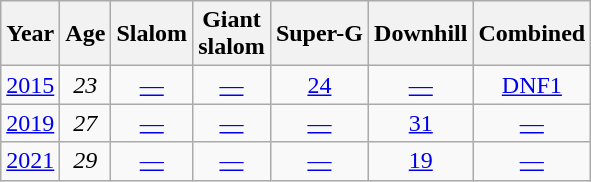<table class="wikitable" style="text-align:center">
<tr>
<th>Year</th>
<th>Age</th>
<th>Slalom</th>
<th>Giant<br>slalom</th>
<th>Super-G</th>
<th>Downhill</th>
<th>Combined</th>
</tr>
<tr>
<td><a href='#'>2015</a></td>
<td><em>23</em></td>
<td><a href='#'>—</a></td>
<td><a href='#'>—</a></td>
<td><a href='#'>24</a></td>
<td><a href='#'>—</a></td>
<td><a href='#'>DNF1</a></td>
</tr>
<tr>
<td><a href='#'>2019</a></td>
<td><em>27</em></td>
<td><a href='#'>—</a></td>
<td><a href='#'>—</a></td>
<td><a href='#'>—</a></td>
<td><a href='#'>31</a></td>
<td><a href='#'>—</a></td>
</tr>
<tr>
<td><a href='#'>2021</a></td>
<td><em>29</em></td>
<td><a href='#'>—</a></td>
<td><a href='#'>—</a></td>
<td><a href='#'>—</a></td>
<td><a href='#'>19</a></td>
<td><a href='#'>—</a></td>
</tr>
</table>
